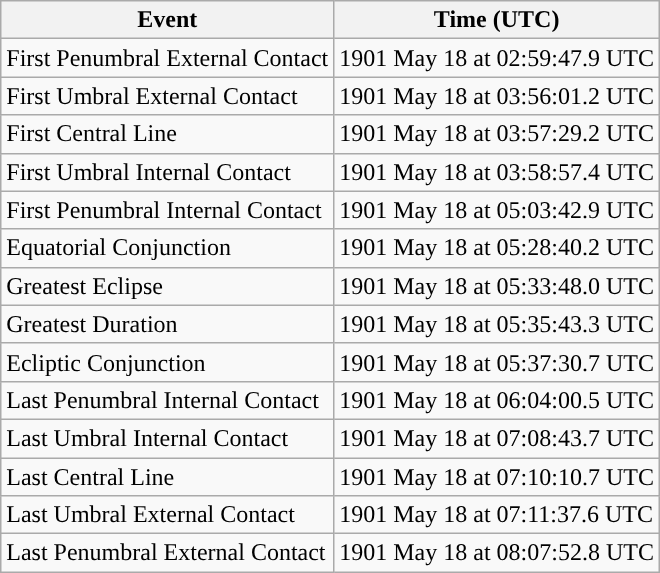<table class="wikitable">
<tr>
<th>Event</th>
<th>Time (UTC)</th>
</tr>
<tr>
<td>First Penumbral External Contact</td>
<td>1901 May 18 at 02:59:47.9 UTC</td>
</tr>
<tr>
<td>First Umbral External Contact</td>
<td>1901 May 18 at 03:56:01.2 UTC</td>
</tr>
<tr>
<td>First Central Line</td>
<td>1901 May 18 at 03:57:29.2 UTC</td>
</tr>
<tr>
<td>First Umbral Internal Contact</td>
<td>1901 May 18 at 03:58:57.4 UTC</td>
</tr>
<tr>
<td>First Penumbral Internal Contact</td>
<td>1901 May 18 at 05:03:42.9 UTC</td>
</tr>
<tr>
<td>Equatorial Conjunction</td>
<td>1901 May 18 at 05:28:40.2 UTC</td>
</tr>
<tr>
<td>Greatest Eclipse</td>
<td>1901 May 18 at 05:33:48.0 UTC</td>
</tr>
<tr>
<td>Greatest Duration</td>
<td>1901 May 18 at 05:35:43.3 UTC</td>
</tr>
<tr>
<td>Ecliptic Conjunction</td>
<td>1901 May 18 at 05:37:30.7 UTC</td>
</tr>
<tr>
<td>Last Penumbral Internal Contact</td>
<td>1901 May 18 at 06:04:00.5 UTC</td>
</tr>
<tr>
<td>Last Umbral Internal Contact</td>
<td>1901 May 18 at 07:08:43.7 UTC</td>
</tr>
<tr>
<td>Last Central Line</td>
<td>1901 May 18 at 07:10:10.7 UTC</td>
</tr>
<tr>
<td>Last Umbral External Contact</td>
<td>1901 May 18 at 07:11:37.6 UTC</td>
</tr>
<tr>
<td>Last Penumbral External Contact</td>
<td>1901 May 18 at 08:07:52.8 UTC</td>
</tr>
</table>
